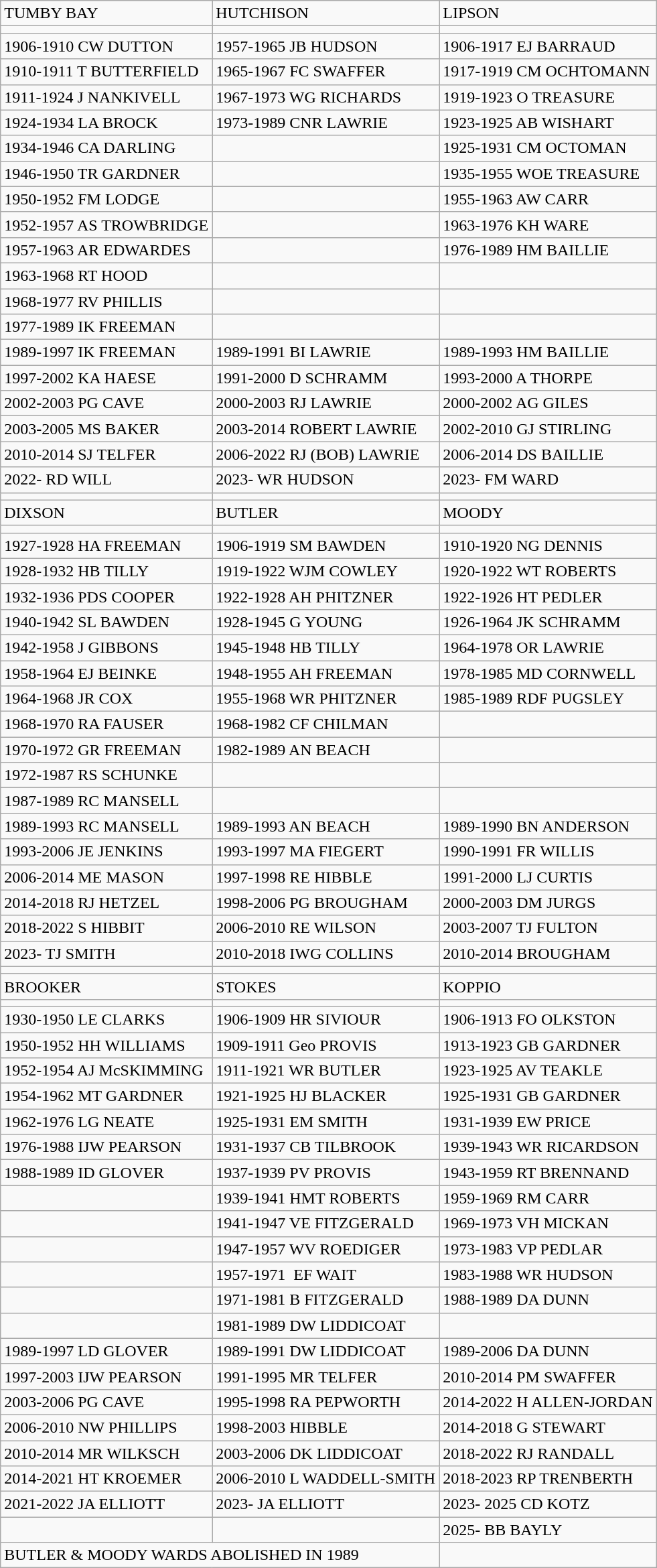<table class="wikitable">
<tr>
<td>TUMBY BAY</td>
<td>HUTCHISON</td>
<td>LIPSON</td>
</tr>
<tr>
<td></td>
<td></td>
<td></td>
</tr>
<tr>
<td>1906-1910  CW DUTTON</td>
<td>1957-1965 JB HUDSON</td>
<td>1906-1917 EJ BARRAUD</td>
</tr>
<tr>
<td>1910-1911  T BUTTERFIELD</td>
<td>1965-1967 FC SWAFFER</td>
<td>1917-1919 CM OCHTOMANN</td>
</tr>
<tr>
<td>1911-1924 J NANKIVELL</td>
<td>1967-1973 WG RICHARDS</td>
<td>1919-1923 O TREASURE</td>
</tr>
<tr>
<td>1924-1934  LA BROCK</td>
<td>1973-1989 CNR LAWRIE</td>
<td>1923-1925 AB WISHART</td>
</tr>
<tr>
<td>1934-1946  CA DARLING</td>
<td></td>
<td>1925-1931 CM OCTOMAN</td>
</tr>
<tr>
<td>1946-1950  TR GARDNER</td>
<td></td>
<td>1935-1955 WOE TREASURE</td>
</tr>
<tr>
<td>1950-1952  FM LODGE</td>
<td></td>
<td>1955-1963 AW CARR</td>
</tr>
<tr>
<td>1952-1957  AS TROWBRIDGE</td>
<td></td>
<td>1963-1976 KH WARE</td>
</tr>
<tr>
<td>1957-1963  AR EDWARDES</td>
<td></td>
<td>1976-1989 HM BAILLIE</td>
</tr>
<tr>
<td>1963-1968  RT HOOD</td>
<td></td>
<td></td>
</tr>
<tr>
<td>1968-1977  RV PHILLIS</td>
<td></td>
<td></td>
</tr>
<tr>
<td>1977-1989  IK FREEMAN</td>
<td></td>
<td></td>
</tr>
<tr>
<td>1989-1997  IK FREEMAN</td>
<td>1989-1991 BI LAWRIE</td>
<td>1989-1993 HM BAILLIE</td>
</tr>
<tr>
<td>1997-2002  KA HAESE</td>
<td>1991-2000 D SCHRAMM</td>
<td>1993-2000 A THORPE</td>
</tr>
<tr>
<td>2002-2003  PG CAVE</td>
<td>2000-2003 RJ LAWRIE</td>
<td>2000-2002 AG GILES</td>
</tr>
<tr>
<td>2003-2005  MS BAKER</td>
<td>2003-2014 ROBERT LAWRIE</td>
<td>2002-2010 GJ STIRLING</td>
</tr>
<tr>
<td>2010-2014  SJ TELFER</td>
<td>2006-2022 RJ (BOB) LAWRIE</td>
<td>2006-2014 DS BAILLIE</td>
</tr>
<tr>
<td>2022- RD  WILL</td>
<td>2023- WR HUDSON</td>
<td>2023- FM WARD</td>
</tr>
<tr>
<td></td>
<td></td>
<td></td>
</tr>
<tr>
<td>DIXSON</td>
<td>BUTLER</td>
<td>MOODY</td>
</tr>
<tr>
<td></td>
<td></td>
<td></td>
</tr>
<tr>
<td>1927-1928  HA FREEMAN</td>
<td>1906-1919 SM BAWDEN</td>
<td>1910-1920 NG DENNIS</td>
</tr>
<tr>
<td>1928-1932  HB TILLY</td>
<td>1919-1922 WJM COWLEY</td>
<td>1920-1922 WT ROBERTS</td>
</tr>
<tr>
<td>1932-1936  PDS COOPER</td>
<td>1922-1928 AH PHITZNER</td>
<td>1922-1926 HT PEDLER</td>
</tr>
<tr>
<td>1940-1942  SL BAWDEN</td>
<td>1928-1945 G YOUNG</td>
<td>1926-1964 JK SCHRAMM</td>
</tr>
<tr>
<td>1942-1958  J GIBBONS</td>
<td>1945-1948 HB TILLY</td>
<td>1964-1978 OR LAWRIE</td>
</tr>
<tr>
<td>1958-1964  EJ BEINKE</td>
<td>1948-1955 AH FREEMAN</td>
<td>1978-1985 MD CORNWELL</td>
</tr>
<tr>
<td>1964-1968  JR COX</td>
<td>1955-1968 WR PHITZNER</td>
<td>1985-1989 RDF PUGSLEY</td>
</tr>
<tr>
<td>1968-1970  RA FAUSER</td>
<td>1968-1982 CF CHILMAN</td>
<td></td>
</tr>
<tr>
<td>1970-1972  GR FREEMAN</td>
<td>1982-1989 AN BEACH</td>
<td></td>
</tr>
<tr>
<td>1972-1987  RS SCHUNKE</td>
<td></td>
<td></td>
</tr>
<tr>
<td>1987-1989  RC MANSELL</td>
<td></td>
<td></td>
</tr>
<tr>
<td>1989-1993  RC MANSELL</td>
<td>1989-1993 AN BEACH</td>
<td>1989-1990 BN ANDERSON</td>
</tr>
<tr>
<td>1993-2006  JE JENKINS</td>
<td>1993-1997 MA FIEGERT</td>
<td>1990-1991 FR WILLIS</td>
</tr>
<tr>
<td>2006-2014  ME MASON</td>
<td>1997-1998 RE HIBBLE</td>
<td>1991-2000 LJ CURTIS</td>
</tr>
<tr>
<td>2014-2018  RJ HETZEL</td>
<td>1998-2006 PG BROUGHAM</td>
<td>2000-2003 DM JURGS</td>
</tr>
<tr>
<td>2018-2022  S HIBBIT</td>
<td>2006-2010 RE WILSON</td>
<td>2003-2007 TJ FULTON</td>
</tr>
<tr>
<td>2023- TJ  SMITH</td>
<td>2010-2018 IWG COLLINS</td>
<td>2010-2014 BROUGHAM</td>
</tr>
<tr>
<td></td>
<td></td>
<td></td>
</tr>
<tr>
<td>BROOKER</td>
<td>STOKES</td>
<td>KOPPIO</td>
</tr>
<tr>
<td></td>
<td></td>
<td></td>
</tr>
<tr>
<td>1930-1950  LE CLARKS</td>
<td>1906-1909 HR SIVIOUR</td>
<td>1906-1913 FO OLKSTON</td>
</tr>
<tr>
<td>1950-1952  HH WILLIAMS</td>
<td>1909-1911 Geo PROVIS</td>
<td>1913-1923 GB GARDNER</td>
</tr>
<tr>
<td>1952-1954  AJ McSKIMMING</td>
<td>1911-1921 WR BUTLER</td>
<td>1923-1925 AV TEAKLE</td>
</tr>
<tr>
<td>1954-1962  MT GARDNER</td>
<td>1921-1925 HJ BLACKER</td>
<td>1925-1931 GB GARDNER</td>
</tr>
<tr>
<td>1962-1976  LG NEATE</td>
<td>1925-1931 EM SMITH</td>
<td>1931-1939 EW PRICE</td>
</tr>
<tr>
<td>1976-1988  IJW PEARSON</td>
<td>1931-1937 CB TILBROOK</td>
<td>1939-1943 WR RICARDSON</td>
</tr>
<tr>
<td>1988-1989  ID GLOVER</td>
<td>1937-1939 PV PROVIS</td>
<td>1943-1959 RT BRENNAND</td>
</tr>
<tr>
<td></td>
<td>1939-1941 HMT ROBERTS</td>
<td>1959-1969 RM CARR</td>
</tr>
<tr>
<td></td>
<td>1941-1947 VE FITZGERALD</td>
<td>1969-1973 VH MICKAN</td>
</tr>
<tr>
<td></td>
<td>1947-1957 WV ROEDIGER</td>
<td>1973-1983 VP PEDLAR</td>
</tr>
<tr>
<td></td>
<td>1957-1971  EF WAIT</td>
<td>1983-1988 WR HUDSON</td>
</tr>
<tr>
<td></td>
<td>1971-1981 B FITZGERALD</td>
<td>1988-1989 DA DUNN</td>
</tr>
<tr>
<td></td>
<td>1981-1989 DW LIDDICOAT</td>
<td></td>
</tr>
<tr>
<td>1989-1997  LD GLOVER</td>
<td>1989-1991 DW LIDDICOAT</td>
<td>1989-2006 DA DUNN</td>
</tr>
<tr>
<td>1997-2003  IJW PEARSON</td>
<td>1991-1995 MR TELFER</td>
<td>2010-2014 PM SWAFFER</td>
</tr>
<tr>
<td>2003-2006  PG CAVE</td>
<td>1995-1998 RA PEPWORTH</td>
<td>2014-2022 H ALLEN-JORDAN</td>
</tr>
<tr>
<td>2006-2010  NW PHILLIPS</td>
<td>1998-2003 HIBBLE</td>
<td>2014-2018 G STEWART</td>
</tr>
<tr>
<td>2010-2014  MR WILKSCH</td>
<td>2003-2006 DK LIDDICOAT</td>
<td>2018-2022 RJ RANDALL</td>
</tr>
<tr>
<td>2014-2021  HT KROEMER</td>
<td>2006-2010 L WADDELL-SMITH</td>
<td>2018-2023 RP TRENBERTH</td>
</tr>
<tr>
<td>2021-2022  JA ELLIOTT</td>
<td>2023- JA ELLIOTT</td>
<td>2023- 2025 CD KOTZ</td>
</tr>
<tr>
<td></td>
<td></td>
<td>2025- BB BAYLY</td>
</tr>
<tr>
<td colspan="2">BUTLER  & MOODY WARDS ABOLISHED IN 1989</td>
<td></td>
</tr>
</table>
